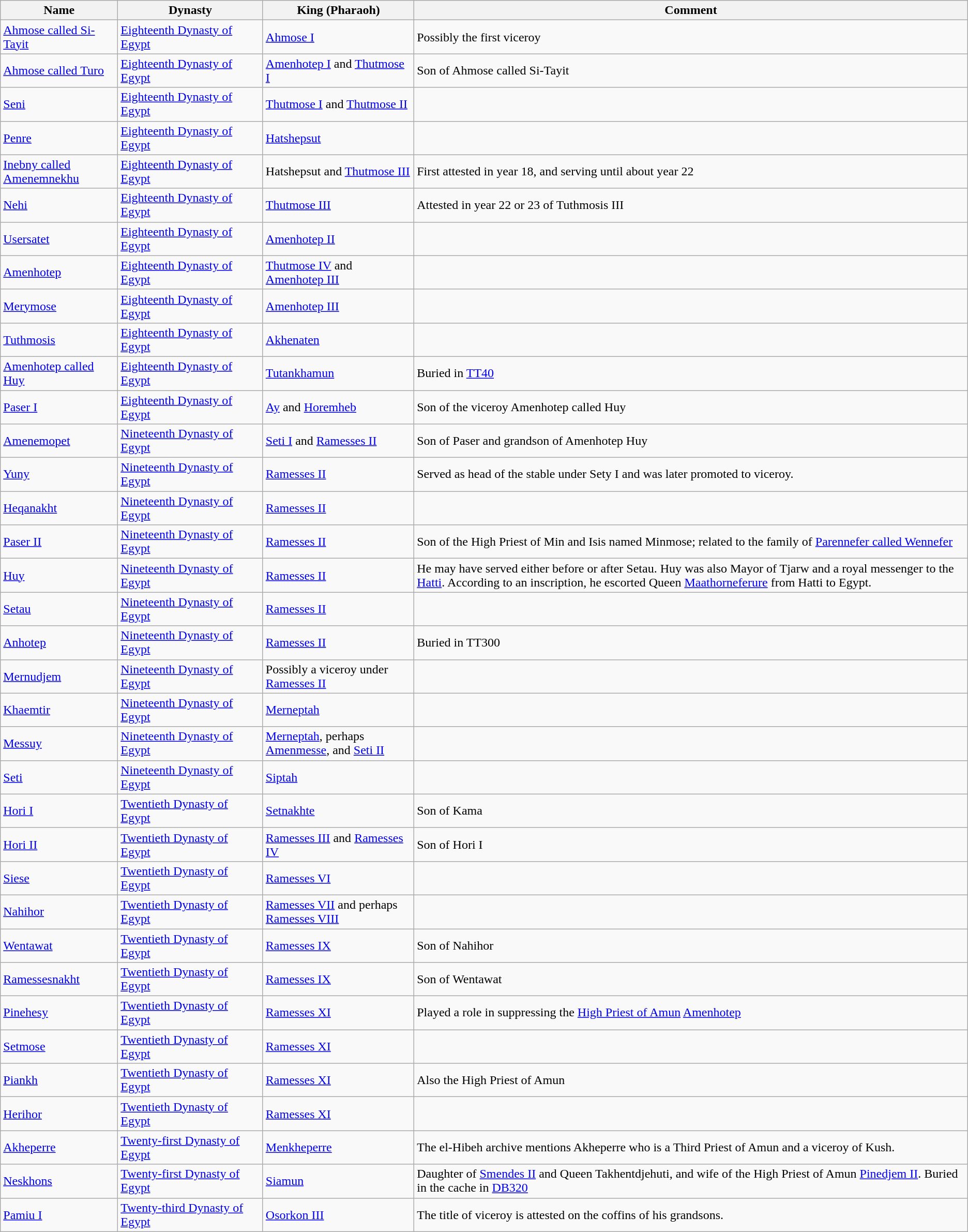<table class="wikitable">
<tr>
<th>Name</th>
<th width=15%>Dynasty</th>
<th>King (Pharaoh)</th>
<th>Comment</th>
</tr>
<tr>
<td><a href='#'>Ahmose called Si-Tayit</a></td>
<td><a href='#'>Eighteenth Dynasty of Egypt</a></td>
<td><a href='#'>Ahmose I</a></td>
<td>Possibly the first viceroy</td>
</tr>
<tr>
<td><a href='#'>Ahmose called Turo</a></td>
<td><a href='#'>Eighteenth Dynasty of Egypt</a></td>
<td><a href='#'>Amenhotep I</a> and <a href='#'>Thutmose I</a></td>
<td>Son of Ahmose called Si-Tayit</td>
</tr>
<tr>
<td><a href='#'>Seni</a></td>
<td><a href='#'>Eighteenth Dynasty of Egypt</a></td>
<td><a href='#'>Thutmose I</a> and <a href='#'>Thutmose II</a></td>
<td></td>
</tr>
<tr>
<td><a href='#'>Penre</a></td>
<td><a href='#'>Eighteenth Dynasty of Egypt</a></td>
<td><a href='#'>Hatshepsut</a></td>
<td></td>
</tr>
<tr>
<td><a href='#'>Inebny called Amenemnekhu</a></td>
<td><a href='#'>Eighteenth Dynasty of Egypt</a></td>
<td>Hatshepsut and <a href='#'>Thutmose III</a></td>
<td>First attested in year 18, and serving until about year 22</td>
</tr>
<tr>
<td><a href='#'>Nehi</a></td>
<td><a href='#'>Eighteenth Dynasty of Egypt</a></td>
<td><a href='#'>Thutmose III</a></td>
<td>Attested in year 22 or 23 of Tuthmosis III</td>
</tr>
<tr>
<td><a href='#'>Usersatet</a></td>
<td><a href='#'>Eighteenth Dynasty of Egypt</a></td>
<td><a href='#'>Amenhotep II</a></td>
<td></td>
</tr>
<tr>
<td><a href='#'>Amenhotep</a></td>
<td><a href='#'>Eighteenth Dynasty of Egypt</a></td>
<td><a href='#'>Thutmose IV</a> and <a href='#'>Amenhotep III</a></td>
<td></td>
</tr>
<tr>
<td><a href='#'>Merymose</a></td>
<td><a href='#'>Eighteenth Dynasty of Egypt</a></td>
<td><a href='#'>Amenhotep III</a></td>
<td></td>
</tr>
<tr>
<td><a href='#'>Tuthmosis</a></td>
<td><a href='#'>Eighteenth Dynasty of Egypt</a></td>
<td><a href='#'>Akhenaten</a></td>
<td></td>
</tr>
<tr>
<td><a href='#'>Amenhotep called Huy</a></td>
<td><a href='#'>Eighteenth Dynasty of Egypt</a></td>
<td><a href='#'>Tutankhamun</a></td>
<td>Buried in <a href='#'>TT40</a></td>
</tr>
<tr>
<td><a href='#'>Paser I</a></td>
<td><a href='#'>Eighteenth Dynasty of Egypt</a></td>
<td><a href='#'>Ay</a> and <a href='#'>Horemheb</a></td>
<td>Son of the viceroy Amenhotep called Huy</td>
</tr>
<tr>
<td><a href='#'>Amenemopet</a></td>
<td><a href='#'>Nineteenth Dynasty of Egypt</a></td>
<td><a href='#'>Seti I</a> and <a href='#'>Ramesses II</a></td>
<td>Son of Paser and grandson of Amenhotep Huy</td>
</tr>
<tr>
<td><a href='#'>Yuny</a></td>
<td><a href='#'>Nineteenth Dynasty of Egypt</a></td>
<td><a href='#'>Ramesses II</a></td>
<td>Served as head of the stable under Sety I and was later promoted to viceroy.</td>
</tr>
<tr>
<td><a href='#'>Heqanakht</a></td>
<td><a href='#'>Nineteenth Dynasty of Egypt</a></td>
<td><a href='#'>Ramesses II</a></td>
<td></td>
</tr>
<tr>
<td><a href='#'>Paser II</a></td>
<td><a href='#'>Nineteenth Dynasty of Egypt</a></td>
<td><a href='#'>Ramesses II</a></td>
<td>Son of the High Priest of Min and Isis named Minmose; related to the family of <a href='#'>Parennefer called Wennefer</a></td>
</tr>
<tr>
<td><a href='#'>Huy</a></td>
<td><a href='#'>Nineteenth Dynasty of Egypt</a></td>
<td><a href='#'>Ramesses II</a></td>
<td>He may have served either before or after Setau. Huy was also Mayor of Tjarw and a royal messenger to the <a href='#'>Hatti</a>. According to an inscription, he escorted Queen <a href='#'>Maathorneferure</a> from Hatti to Egypt.</td>
</tr>
<tr>
<td><a href='#'>Setau</a></td>
<td><a href='#'>Nineteenth Dynasty of Egypt</a></td>
<td><a href='#'>Ramesses II</a></td>
<td></td>
</tr>
<tr>
<td><a href='#'>Anhotep</a></td>
<td><a href='#'>Nineteenth Dynasty of Egypt</a></td>
<td><a href='#'>Ramesses II</a></td>
<td>Buried in TT300</td>
</tr>
<tr>
<td><a href='#'>Mernudjem</a></td>
<td><a href='#'>Nineteenth Dynasty of Egypt</a></td>
<td>Possibly a viceroy under <a href='#'>Ramesses II</a></td>
<td></td>
</tr>
<tr>
<td><a href='#'>Khaemtir</a></td>
<td><a href='#'>Nineteenth Dynasty of Egypt</a></td>
<td><a href='#'>Merneptah</a></td>
<td></td>
</tr>
<tr>
<td><a href='#'>Messuy</a></td>
<td><a href='#'>Nineteenth Dynasty of Egypt</a></td>
<td><a href='#'>Merneptah</a>, perhaps <a href='#'>Amenmesse</a>, and <a href='#'>Seti II</a></td>
<td></td>
</tr>
<tr>
<td><a href='#'>Seti</a></td>
<td><a href='#'>Nineteenth Dynasty of Egypt</a></td>
<td><a href='#'>Siptah</a></td>
<td></td>
</tr>
<tr>
<td><a href='#'>Hori I</a></td>
<td><a href='#'>Twentieth Dynasty of Egypt</a></td>
<td><a href='#'>Setnakhte</a></td>
<td>Son of Kama</td>
</tr>
<tr>
<td><a href='#'>Hori II</a></td>
<td><a href='#'>Twentieth Dynasty of Egypt</a></td>
<td><a href='#'>Ramesses III</a> and <a href='#'>Ramesses IV</a></td>
<td>Son of Hori I</td>
</tr>
<tr>
<td><a href='#'>Siese</a></td>
<td><a href='#'>Twentieth Dynasty of Egypt</a></td>
<td><a href='#'>Ramesses VI</a></td>
<td></td>
</tr>
<tr>
<td><a href='#'>Nahihor</a></td>
<td><a href='#'>Twentieth Dynasty of Egypt</a></td>
<td><a href='#'>Ramesses VII</a> and perhaps <a href='#'>Ramesses VIII</a></td>
<td></td>
</tr>
<tr>
<td><a href='#'>Wentawat</a></td>
<td><a href='#'>Twentieth Dynasty of Egypt</a></td>
<td><a href='#'>Ramesses IX</a></td>
<td>Son of Nahihor</td>
</tr>
<tr>
<td><a href='#'>Ramessesnakht</a></td>
<td><a href='#'>Twentieth Dynasty of Egypt</a></td>
<td><a href='#'>Ramesses IX</a></td>
<td>Son of Wentawat</td>
</tr>
<tr>
<td><a href='#'>Pinehesy</a></td>
<td><a href='#'>Twentieth Dynasty of Egypt</a></td>
<td><a href='#'>Ramesses XI</a></td>
<td>Played a role in suppressing the <a href='#'>High Priest of Amun</a> <a href='#'>Amenhotep</a></td>
</tr>
<tr>
<td><a href='#'>Setmose</a></td>
<td><a href='#'>Twentieth Dynasty of Egypt</a></td>
<td><a href='#'>Ramesses XI</a></td>
<td></td>
</tr>
<tr>
<td><a href='#'>Piankh</a></td>
<td><a href='#'>Twentieth Dynasty of Egypt</a></td>
<td><a href='#'>Ramesses XI</a></td>
<td>Also the High Priest of Amun</td>
</tr>
<tr>
<td><a href='#'>Herihor</a></td>
<td><a href='#'>Twentieth Dynasty of Egypt</a></td>
<td><a href='#'>Ramesses XI</a></td>
</tr>
<tr>
<td><a href='#'>Akheperre</a></td>
<td><a href='#'>Twenty-first Dynasty of Egypt</a></td>
<td><a href='#'>Menkheperre</a></td>
<td>The el-Hibeh archive mentions Akheperre who is a Third Priest of Amun and a viceroy of Kush.</td>
</tr>
<tr>
<td><a href='#'>Neskhons</a></td>
<td><a href='#'>Twenty-first Dynasty of Egypt</a></td>
<td><a href='#'>Siamun</a></td>
<td>Daughter of <a href='#'>Smendes II</a> and Queen Takhentdjehuti, and wife of the High Priest of Amun <a href='#'>Pinedjem II</a>. Buried in the cache in <a href='#'>DB320</a></td>
</tr>
<tr>
<td><a href='#'>Pamiu I</a></td>
<td><a href='#'>Twenty-third Dynasty of Egypt</a></td>
<td><a href='#'>Osorkon III</a></td>
<td>The title of viceroy is attested on the coffins of his grandsons.</td>
</tr>
</table>
